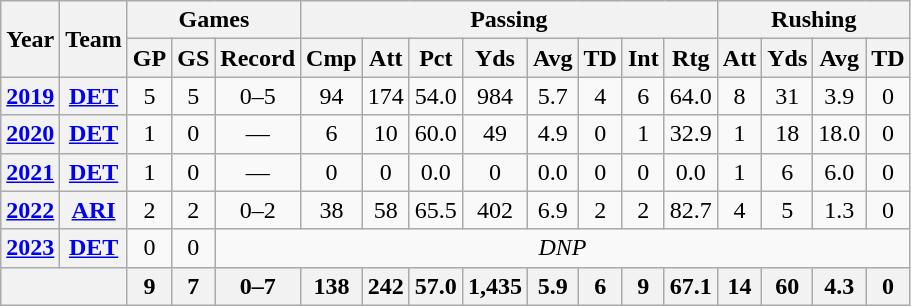<table class="wikitable" style="text-align: center;">
<tr>
<th rowspan="2">Year</th>
<th rowspan="2">Team</th>
<th colspan="3">Games</th>
<th colspan="8">Passing</th>
<th colspan="4">Rushing</th>
</tr>
<tr>
<th>GP</th>
<th>GS</th>
<th>Record</th>
<th>Cmp</th>
<th>Att</th>
<th>Pct</th>
<th>Yds</th>
<th>Avg</th>
<th>TD</th>
<th>Int</th>
<th>Rtg</th>
<th>Att</th>
<th>Yds</th>
<th>Avg</th>
<th>TD</th>
</tr>
<tr>
<th><a href='#'>2019</a></th>
<th><a href='#'>DET</a></th>
<td>5</td>
<td>5</td>
<td>0–5</td>
<td>94</td>
<td>174</td>
<td>54.0</td>
<td>984</td>
<td>5.7</td>
<td>4</td>
<td>6</td>
<td>64.0</td>
<td>8</td>
<td>31</td>
<td>3.9</td>
<td>0</td>
</tr>
<tr>
<th><a href='#'>2020</a></th>
<th><a href='#'>DET</a></th>
<td>1</td>
<td>0</td>
<td>—</td>
<td>6</td>
<td>10</td>
<td>60.0</td>
<td>49</td>
<td>4.9</td>
<td>0</td>
<td>1</td>
<td>32.9</td>
<td>1</td>
<td>18</td>
<td>18.0</td>
<td>0</td>
</tr>
<tr>
<th><a href='#'>2021</a></th>
<th><a href='#'>DET</a></th>
<td>1</td>
<td>0</td>
<td>—</td>
<td>0</td>
<td>0</td>
<td>0.0</td>
<td>0</td>
<td>0.0</td>
<td>0</td>
<td>0</td>
<td>0.0</td>
<td>1</td>
<td>6</td>
<td>6.0</td>
<td>0</td>
</tr>
<tr>
<th><a href='#'>2022</a></th>
<th><a href='#'>ARI</a></th>
<td>2</td>
<td>2</td>
<td>0–2</td>
<td>38</td>
<td>58</td>
<td>65.5</td>
<td>402</td>
<td>6.9</td>
<td>2</td>
<td>2</td>
<td>82.7</td>
<td>4</td>
<td>5</td>
<td>1.3</td>
<td>0</td>
</tr>
<tr>
<th><a href='#'>2023</a></th>
<th><a href='#'>DET</a></th>
<td>0</td>
<td>0</td>
<td colspan="18"><em>DNP</em></td>
</tr>
<tr>
<th colspan="2"></th>
<th>9</th>
<th>7</th>
<th>0–7</th>
<th>138</th>
<th>242</th>
<th>57.0</th>
<th>1,435</th>
<th>5.9</th>
<th>6</th>
<th>9</th>
<th>67.1</th>
<th>14</th>
<th>60</th>
<th>4.3</th>
<th>0</th>
</tr>
</table>
